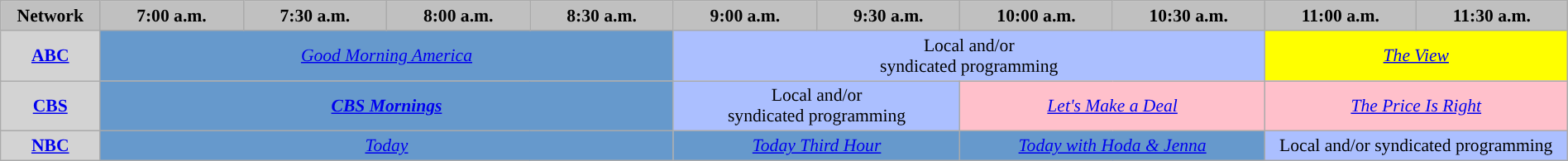<table class="wikitable sortable" style="width:100%;margin-right:0;font-size:90%;text-align:center">
<tr>
<th colspan="2" style="background:#C0C0C0; width:1.5%; text-align:center;">Network</th>
<th width="4%" style="background:#C0C0C0; text-align:center;">7:00 a.m.</th>
<th width="4%" style="background:#C0C0C0; text-align:center;">7:30 a.m.</th>
<th width="4%" style="background:#C0C0C0; text-align:center;">8:00 a.m.</th>
<th width="4%" style="background:#C0C0C0; text-align:center;">8:30 a.m.</th>
<th width="4%" style="background:#C0C0C0; text-align:center;">9:00 a.m.</th>
<th width="4%" style="background:#C0C0C0; text-align:center;">9:30 a.m.</th>
<th width="4%" style="background:#C0C0C0; text-align:center;">10:00 a.m.</th>
<th width="4%" style="background:#C0C0C0; text-align:center;">10:30 a.m.</th>
<th width="4%" style="background:#C0C0C0; text-align:center;">11:00 a.m.</th>
<th width="4%" style="background:#C0C0C0; text-align:center;">11:30 a.m.</th>
</tr>
<tr>
<th colspan="2" style="background:#D3D3D3;"><a href='#'>ABC</a></th>
<td colspan="4" style="background: #6699CC;"><em><a href='#'>Good Morning America</a></em></td>
<td colspan="4" style="background:#abbfff;">Local and/or<br>syndicated programming</td>
<td colspan="2" style="background:#ffff00;"><em><a href='#'>The View</a></em></td>
</tr>
<tr>
<th colspan="2" style="background:#D3D3D3;"><a href='#'>CBS</a></th>
<td colspan="4" style="background: #6699CC;"><strong><em><a href='#'>CBS Mornings</a></em></strong></td>
<td colspan="2" style="background:#abbfff;">Local and/or<br>syndicated programming</td>
<td colspan="2" style="background:#ffc0cb;"><em><a href='#'>Let's Make a Deal</a></em></td>
<td colspan="2" style="background:#ffc0cb;"><em><a href='#'>The Price Is Right</a></em></td>
</tr>
<tr>
<th colspan="2" style="background:#D3D3D3;"><a href='#'>NBC</a></th>
<td colspan="4" style="background: #6699CC;"><em><a href='#'>Today</a></em></td>
<td colspan="2" style="background: #6699CC;"><em><a href='#'>Today Third Hour</a></em></td>
<td colspan="2" style="background: #6699CC;"><em><a href='#'>Today with Hoda & Jenna</a></em></td>
<td colspan="2" style="background:#abbfff;">Local and/or syndicated programming</td>
</tr>
</table>
